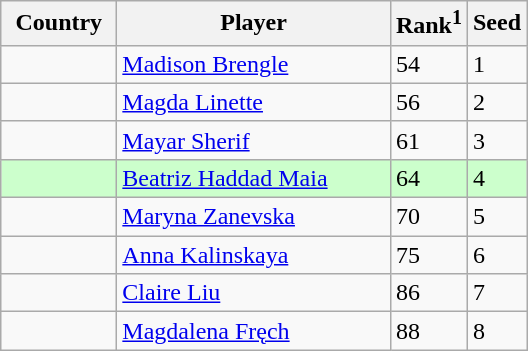<table class="sortable wikitable">
<tr>
<th width="70">Country</th>
<th width="175">Player</th>
<th>Rank<sup>1</sup></th>
<th>Seed</th>
</tr>
<tr>
<td></td>
<td><a href='#'>Madison Brengle</a></td>
<td>54</td>
<td>1</td>
</tr>
<tr>
<td></td>
<td><a href='#'>Magda Linette</a></td>
<td>56</td>
<td>2</td>
</tr>
<tr>
<td></td>
<td><a href='#'>Mayar Sherif</a></td>
<td>61</td>
<td>3</td>
</tr>
<tr style="background:#cfc;">
<td></td>
<td><a href='#'>Beatriz Haddad Maia</a></td>
<td>64</td>
<td>4</td>
</tr>
<tr>
<td></td>
<td><a href='#'>Maryna Zanevska</a></td>
<td>70</td>
<td>5</td>
</tr>
<tr>
<td></td>
<td><a href='#'>Anna Kalinskaya</a></td>
<td>75</td>
<td>6</td>
</tr>
<tr>
<td></td>
<td><a href='#'>Claire Liu</a></td>
<td>86</td>
<td>7</td>
</tr>
<tr>
<td></td>
<td><a href='#'>Magdalena Fręch</a></td>
<td>88</td>
<td>8</td>
</tr>
</table>
